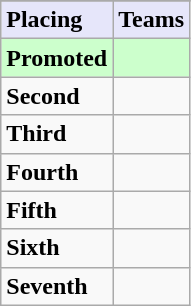<table class=wikitable>
<tr>
</tr>
<tr style="background: #E6E6FA;">
<td><strong>Placing</strong></td>
<td><strong>Teams</strong></td>
</tr>
<tr style="background: #ccffcc;">
<td><strong>Promoted</strong></td>
<td><strong></strong></td>
</tr>
<tr>
<td><strong>Second</strong></td>
<td></td>
</tr>
<tr>
<td><strong>Third</strong></td>
<td></td>
</tr>
<tr>
<td><strong>Fourth</strong></td>
<td></td>
</tr>
<tr>
<td><strong>Fifth</strong></td>
<td></td>
</tr>
<tr>
<td><strong>Sixth</strong></td>
<td></td>
</tr>
<tr>
<td><strong>Seventh</strong></td>
<td></td>
</tr>
</table>
